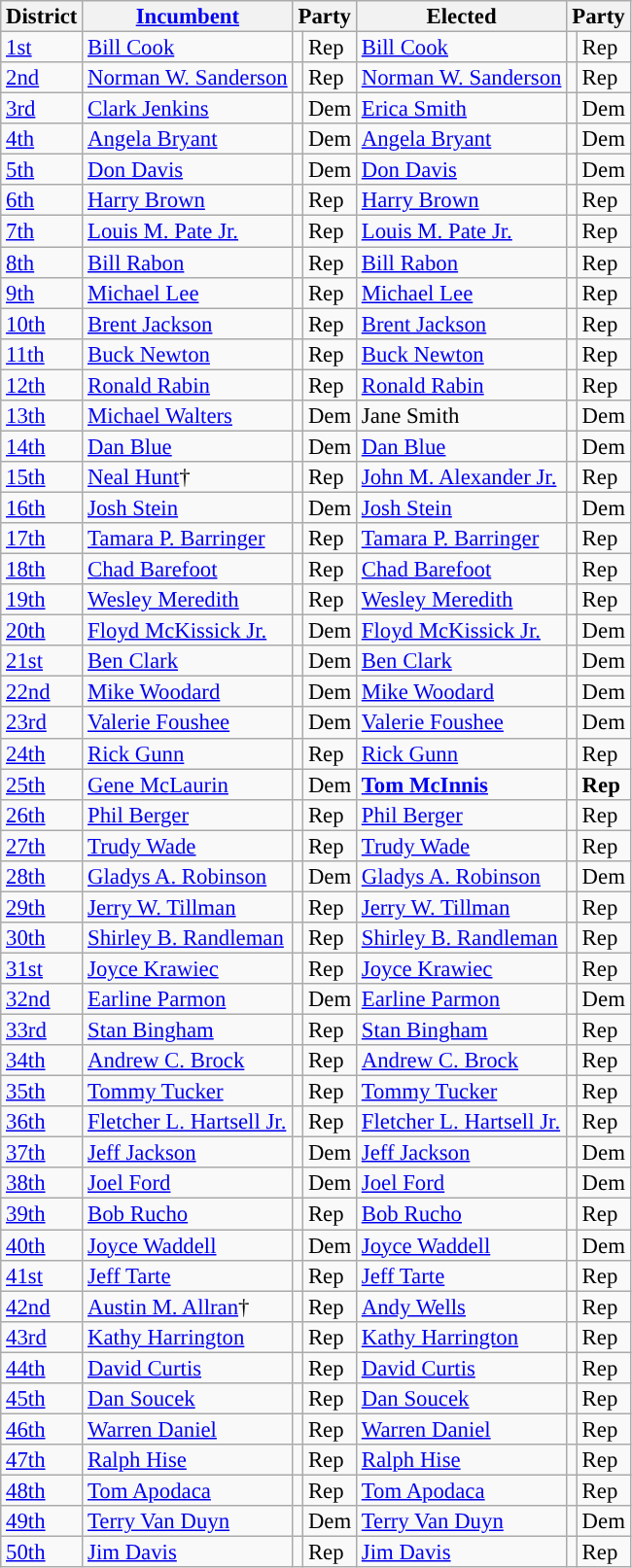<table class="sortable wikitable" style="font-size:95%;line-height:14px;">
<tr>
<th class="unsortable">District</th>
<th class="unsortable"><a href='#'>Incumbent</a></th>
<th colspan="2">Party</th>
<th class="unsortable">Elected</th>
<th colspan="2">Party</th>
</tr>
<tr>
<td><a href='#'>1st</a></td>
<td><a href='#'>Bill Cook</a></td>
<td style="background:"></td>
<td>Rep</td>
<td><a href='#'>Bill Cook</a></td>
<td style="background:"></td>
<td>Rep</td>
</tr>
<tr>
<td><a href='#'>2nd</a></td>
<td><a href='#'>Norman W. Sanderson</a></td>
<td style="background:"></td>
<td>Rep</td>
<td><a href='#'>Norman W. Sanderson</a></td>
<td style="background:"></td>
<td>Rep</td>
</tr>
<tr>
<td><a href='#'>3rd</a></td>
<td><a href='#'>Clark Jenkins</a></td>
<td style="background:"></td>
<td>Dem</td>
<td><a href='#'>Erica Smith</a></td>
<td style="background:"></td>
<td>Dem</td>
</tr>
<tr>
<td><a href='#'>4th</a></td>
<td><a href='#'>Angela Bryant</a></td>
<td style="background:"></td>
<td>Dem</td>
<td><a href='#'>Angela Bryant</a></td>
<td style="background:"></td>
<td>Dem</td>
</tr>
<tr>
<td><a href='#'>5th</a></td>
<td><a href='#'>Don Davis</a></td>
<td style="background:"></td>
<td>Dem</td>
<td><a href='#'>Don Davis</a></td>
<td style="background:"></td>
<td>Dem</td>
</tr>
<tr>
<td><a href='#'>6th</a></td>
<td><a href='#'>Harry Brown</a></td>
<td style="background:"></td>
<td>Rep</td>
<td><a href='#'>Harry Brown</a></td>
<td style="background:"></td>
<td>Rep</td>
</tr>
<tr>
<td><a href='#'>7th</a></td>
<td><a href='#'>Louis M. Pate Jr.</a></td>
<td style="background:"></td>
<td>Rep</td>
<td><a href='#'>Louis M. Pate Jr.</a></td>
<td style="background:"></td>
<td>Rep</td>
</tr>
<tr>
<td><a href='#'>8th</a></td>
<td><a href='#'>Bill Rabon</a></td>
<td style="background:"></td>
<td>Rep</td>
<td><a href='#'>Bill Rabon</a></td>
<td style="background:"></td>
<td>Rep</td>
</tr>
<tr>
<td><a href='#'>9th</a></td>
<td><a href='#'>Michael Lee</a></td>
<td style="background:"></td>
<td>Rep</td>
<td><a href='#'>Michael Lee</a></td>
<td style="background:"></td>
<td>Rep</td>
</tr>
<tr>
<td><a href='#'>10th</a></td>
<td><a href='#'>Brent Jackson</a></td>
<td style="background:"></td>
<td>Rep</td>
<td><a href='#'>Brent Jackson</a></td>
<td style="background:"></td>
<td>Rep</td>
</tr>
<tr>
<td><a href='#'>11th</a></td>
<td><a href='#'>Buck Newton</a></td>
<td style="background:"></td>
<td>Rep</td>
<td><a href='#'>Buck Newton</a></td>
<td style="background:"></td>
<td>Rep</td>
</tr>
<tr>
<td><a href='#'>12th</a></td>
<td><a href='#'>Ronald Rabin</a></td>
<td style="background:"></td>
<td>Rep</td>
<td><a href='#'>Ronald Rabin</a></td>
<td style="background:"></td>
<td>Rep</td>
</tr>
<tr>
<td><a href='#'>13th</a></td>
<td><a href='#'>Michael Walters</a></td>
<td style="background:"></td>
<td>Dem</td>
<td>Jane Smith</td>
<td style="background:"></td>
<td>Dem</td>
</tr>
<tr>
<td><a href='#'>14th</a></td>
<td><a href='#'>Dan Blue</a></td>
<td style="background:"></td>
<td>Dem</td>
<td><a href='#'>Dan Blue</a></td>
<td style="background:"></td>
<td>Dem</td>
</tr>
<tr>
<td><a href='#'>15th</a></td>
<td><a href='#'>Neal Hunt</a>†</td>
<td style="background:"></td>
<td>Rep</td>
<td><a href='#'>John M. Alexander Jr.</a></td>
<td style="background:"></td>
<td>Rep</td>
</tr>
<tr>
<td><a href='#'>16th</a></td>
<td><a href='#'>Josh Stein</a></td>
<td style="background:"></td>
<td>Dem</td>
<td><a href='#'>Josh Stein</a></td>
<td style="background:"></td>
<td>Dem</td>
</tr>
<tr>
<td><a href='#'>17th</a></td>
<td><a href='#'>Tamara P. Barringer</a></td>
<td style="background:"></td>
<td>Rep</td>
<td><a href='#'>Tamara P. Barringer</a></td>
<td style="background:"></td>
<td>Rep</td>
</tr>
<tr>
<td><a href='#'>18th</a></td>
<td><a href='#'>Chad Barefoot</a></td>
<td style="background:"></td>
<td>Rep</td>
<td><a href='#'>Chad Barefoot</a></td>
<td style="background:"></td>
<td>Rep</td>
</tr>
<tr>
<td><a href='#'>19th</a></td>
<td><a href='#'>Wesley Meredith</a></td>
<td style="background:"></td>
<td>Rep</td>
<td><a href='#'>Wesley Meredith</a></td>
<td style="background:"></td>
<td>Rep</td>
</tr>
<tr>
<td><a href='#'>20th</a></td>
<td><a href='#'>Floyd McKissick Jr.</a></td>
<td style="background:"></td>
<td>Dem</td>
<td><a href='#'>Floyd McKissick Jr.</a></td>
<td style="background:"></td>
<td>Dem</td>
</tr>
<tr>
<td><a href='#'>21st</a></td>
<td><a href='#'>Ben Clark</a></td>
<td style="background:"></td>
<td>Dem</td>
<td><a href='#'>Ben Clark</a></td>
<td style="background:"></td>
<td>Dem</td>
</tr>
<tr>
<td><a href='#'>22nd</a></td>
<td><a href='#'>Mike Woodard</a></td>
<td style="background:"></td>
<td>Dem</td>
<td><a href='#'>Mike Woodard</a></td>
<td style="background:"></td>
<td>Dem</td>
</tr>
<tr>
<td><a href='#'>23rd</a></td>
<td><a href='#'>Valerie Foushee</a></td>
<td style="background:"></td>
<td>Dem</td>
<td><a href='#'>Valerie Foushee</a></td>
<td style="background:"></td>
<td>Dem</td>
</tr>
<tr>
<td><a href='#'>24th</a></td>
<td><a href='#'>Rick Gunn</a></td>
<td style="background:"></td>
<td>Rep</td>
<td><a href='#'>Rick Gunn</a></td>
<td style="background:"></td>
<td>Rep</td>
</tr>
<tr>
<td><a href='#'>25th</a></td>
<td><a href='#'>Gene McLaurin</a></td>
<td style="background:"></td>
<td>Dem</td>
<td><strong><a href='#'>Tom McInnis</a></strong></td>
<td style="background:"></td>
<td><strong>Rep</strong></td>
</tr>
<tr>
<td><a href='#'>26th</a></td>
<td><a href='#'>Phil Berger</a></td>
<td style="background:"></td>
<td>Rep</td>
<td><a href='#'>Phil Berger</a></td>
<td style="background:"></td>
<td>Rep</td>
</tr>
<tr>
<td><a href='#'>27th</a></td>
<td><a href='#'>Trudy Wade</a></td>
<td style="background:"></td>
<td>Rep</td>
<td><a href='#'>Trudy Wade</a></td>
<td style="background:"></td>
<td>Rep</td>
</tr>
<tr>
<td><a href='#'>28th</a></td>
<td><a href='#'>Gladys A. Robinson</a></td>
<td style="background:"></td>
<td>Dem</td>
<td><a href='#'>Gladys A. Robinson</a></td>
<td style="background:"></td>
<td>Dem</td>
</tr>
<tr>
<td><a href='#'>29th</a></td>
<td><a href='#'>Jerry W. Tillman</a></td>
<td style="background:"></td>
<td>Rep</td>
<td><a href='#'>Jerry W. Tillman</a></td>
<td style="background:"></td>
<td>Rep</td>
</tr>
<tr>
<td><a href='#'>30th</a></td>
<td><a href='#'>Shirley B. Randleman</a></td>
<td style="background:"></td>
<td>Rep</td>
<td><a href='#'>Shirley B. Randleman</a></td>
<td style="background:"></td>
<td>Rep</td>
</tr>
<tr>
<td><a href='#'>31st</a></td>
<td><a href='#'>Joyce Krawiec</a></td>
<td style="background:"></td>
<td>Rep</td>
<td><a href='#'>Joyce Krawiec</a></td>
<td style="background:"></td>
<td>Rep</td>
</tr>
<tr>
<td><a href='#'>32nd</a></td>
<td><a href='#'>Earline Parmon</a></td>
<td style="background:"></td>
<td>Dem</td>
<td><a href='#'>Earline Parmon</a></td>
<td style="background:"></td>
<td>Dem</td>
</tr>
<tr>
<td><a href='#'>33rd</a></td>
<td><a href='#'>Stan Bingham</a></td>
<td style="background:"></td>
<td>Rep</td>
<td><a href='#'>Stan Bingham</a></td>
<td style="background:"></td>
<td>Rep</td>
</tr>
<tr>
<td><a href='#'>34th</a></td>
<td><a href='#'>Andrew C. Brock</a></td>
<td style="background:"></td>
<td>Rep</td>
<td><a href='#'>Andrew C. Brock</a></td>
<td style="background:"></td>
<td>Rep</td>
</tr>
<tr>
<td><a href='#'>35th</a></td>
<td><a href='#'>Tommy Tucker</a></td>
<td style="background:"></td>
<td>Rep</td>
<td><a href='#'>Tommy Tucker</a></td>
<td style="background:"></td>
<td>Rep</td>
</tr>
<tr>
<td><a href='#'>36th</a></td>
<td><a href='#'>Fletcher L. Hartsell Jr.</a></td>
<td style="background:"></td>
<td>Rep</td>
<td><a href='#'>Fletcher L. Hartsell Jr.</a></td>
<td style="background:"></td>
<td>Rep</td>
</tr>
<tr>
<td><a href='#'>37th</a></td>
<td><a href='#'>Jeff Jackson</a></td>
<td style="background:"></td>
<td>Dem</td>
<td><a href='#'>Jeff Jackson</a></td>
<td style="background:"></td>
<td>Dem</td>
</tr>
<tr>
<td><a href='#'>38th</a></td>
<td><a href='#'>Joel Ford</a></td>
<td style="background:"></td>
<td>Dem</td>
<td><a href='#'>Joel Ford</a></td>
<td style="background:"></td>
<td>Dem</td>
</tr>
<tr>
<td><a href='#'>39th</a></td>
<td><a href='#'>Bob Rucho</a></td>
<td style="background:"></td>
<td>Rep</td>
<td><a href='#'>Bob Rucho</a></td>
<td style="background:"></td>
<td>Rep</td>
</tr>
<tr>
<td><a href='#'>40th</a></td>
<td><a href='#'>Joyce Waddell</a></td>
<td style="background:"></td>
<td>Dem</td>
<td><a href='#'>Joyce Waddell</a></td>
<td style="background:"></td>
<td>Dem</td>
</tr>
<tr>
<td><a href='#'>41st</a></td>
<td><a href='#'>Jeff Tarte</a></td>
<td style="background:"></td>
<td>Rep</td>
<td><a href='#'>Jeff Tarte</a></td>
<td style="background:"></td>
<td>Rep</td>
</tr>
<tr>
<td><a href='#'>42nd</a></td>
<td><a href='#'>Austin M. Allran</a>†</td>
<td style="background:"></td>
<td>Rep</td>
<td><a href='#'>Andy Wells</a></td>
<td style="background:"></td>
<td>Rep</td>
</tr>
<tr>
<td><a href='#'>43rd</a></td>
<td><a href='#'>Kathy Harrington</a></td>
<td style="background:"></td>
<td>Rep</td>
<td><a href='#'>Kathy Harrington</a></td>
<td style="background:"></td>
<td>Rep</td>
</tr>
<tr>
<td><a href='#'>44th</a></td>
<td><a href='#'>David Curtis</a></td>
<td style="background:"></td>
<td>Rep</td>
<td><a href='#'>David Curtis</a></td>
<td style="background:"></td>
<td>Rep</td>
</tr>
<tr>
<td><a href='#'>45th</a></td>
<td><a href='#'>Dan Soucek</a></td>
<td style="background:"></td>
<td>Rep</td>
<td><a href='#'>Dan Soucek</a></td>
<td style="background:"></td>
<td>Rep</td>
</tr>
<tr>
<td><a href='#'>46th</a></td>
<td><a href='#'>Warren Daniel</a></td>
<td style="background:"></td>
<td>Rep</td>
<td><a href='#'>Warren Daniel</a></td>
<td style="background:"></td>
<td>Rep</td>
</tr>
<tr>
<td><a href='#'>47th</a></td>
<td><a href='#'>Ralph Hise</a></td>
<td style="background:"></td>
<td>Rep</td>
<td><a href='#'>Ralph Hise</a></td>
<td style="background:"></td>
<td>Rep</td>
</tr>
<tr>
<td><a href='#'>48th</a></td>
<td><a href='#'>Tom Apodaca</a></td>
<td style="background:"></td>
<td>Rep</td>
<td><a href='#'>Tom Apodaca</a></td>
<td style="background:"></td>
<td>Rep</td>
</tr>
<tr>
<td><a href='#'>49th</a></td>
<td><a href='#'>Terry Van Duyn</a></td>
<td style="background:"></td>
<td>Dem</td>
<td><a href='#'>Terry Van Duyn</a></td>
<td style="background:"></td>
<td>Dem</td>
</tr>
<tr>
<td><a href='#'>50th</a></td>
<td><a href='#'>Jim Davis</a></td>
<td style="background:"></td>
<td>Rep</td>
<td><a href='#'>Jim Davis</a></td>
<td style="background:"></td>
<td>Rep</td>
</tr>
</table>
